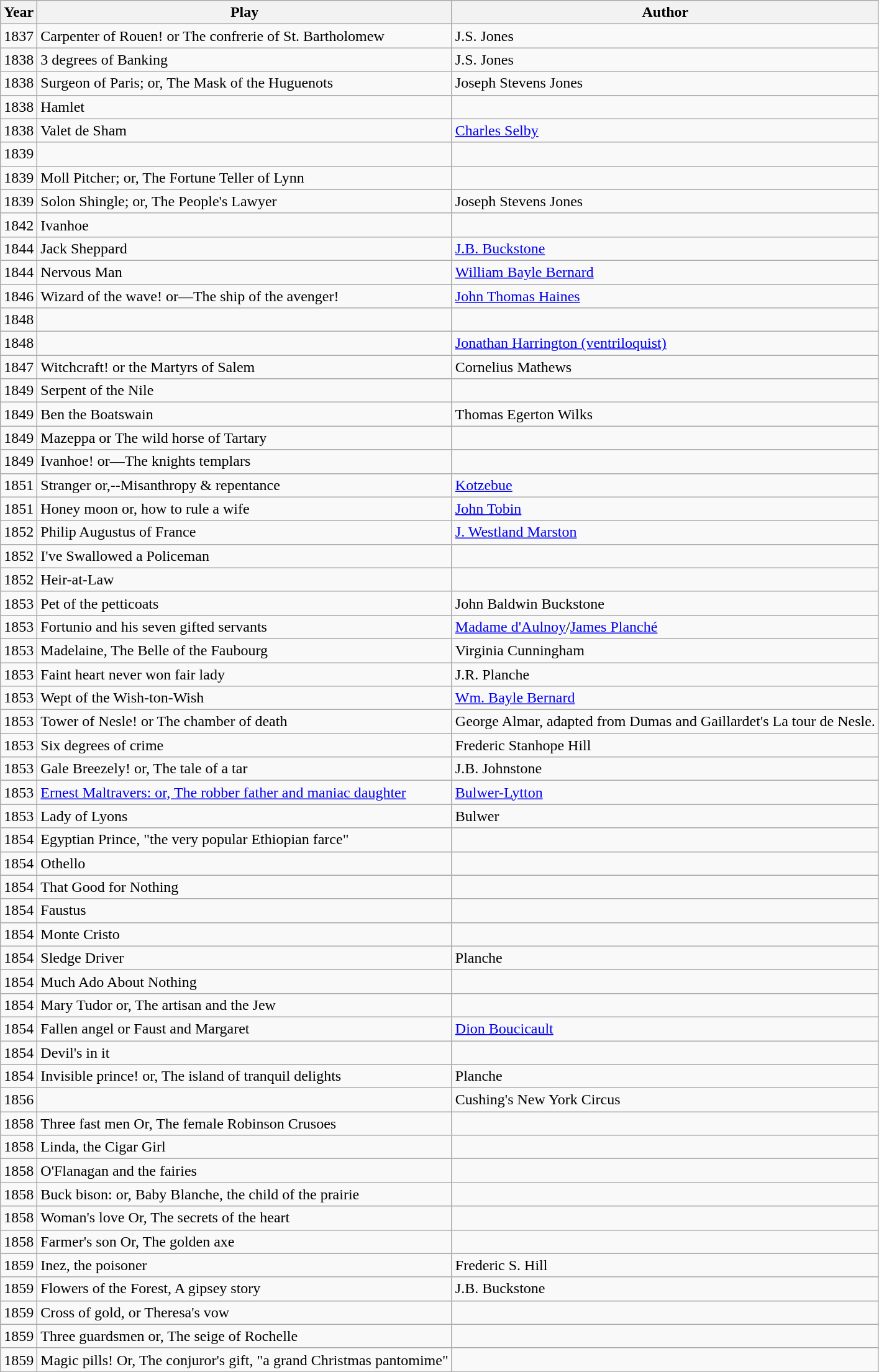<table class="wikitable sortable collapsible" border="1">
<tr>
<th scope="col">Year</th>
<th scope="col">Play</th>
<th scope="col">Author</th>
</tr>
<tr>
<td>1837</td>
<td>Carpenter of Rouen! or The confrerie of St. Bartholomew</td>
<td>J.S. Jones</td>
</tr>
<tr>
<td>1838</td>
<td>3 degrees of Banking</td>
<td>J.S. Jones</td>
</tr>
<tr>
<td>1838</td>
<td>Surgeon of Paris; or, The Mask of the Huguenots</td>
<td>Joseph Stevens Jones</td>
</tr>
<tr>
<td>1838</td>
<td>Hamlet</td>
<td></td>
</tr>
<tr>
<td>1838</td>
<td>Valet de Sham</td>
<td><a href='#'>Charles Selby</a></td>
</tr>
<tr>
<td>1839</td>
<td></td>
<td></td>
</tr>
<tr>
<td>1839</td>
<td>Moll Pitcher; or, The Fortune Teller of Lynn</td>
<td></td>
</tr>
<tr>
<td>1839</td>
<td>Solon Shingle; or, The People's Lawyer</td>
<td>Joseph Stevens Jones</td>
</tr>
<tr>
<td>1842</td>
<td>Ivanhoe</td>
<td></td>
</tr>
<tr>
<td>1844</td>
<td>Jack Sheppard</td>
<td><a href='#'>J.B. Buckstone</a></td>
</tr>
<tr>
<td>1844</td>
<td>Nervous Man</td>
<td><a href='#'>William Bayle Bernard</a></td>
</tr>
<tr>
<td>1846</td>
<td>Wizard of the wave! or—The ship of the avenger!</td>
<td><a href='#'>John Thomas Haines</a></td>
</tr>
<tr>
<td>1848</td>
<td></td>
<td></td>
</tr>
<tr>
<td>1848</td>
<td></td>
<td><a href='#'>Jonathan Harrington (ventriloquist)</a></td>
</tr>
<tr>
<td>1847</td>
<td>Witchcraft! or the Martyrs of Salem</td>
<td>Cornelius Mathews</td>
</tr>
<tr>
<td>1849</td>
<td>Serpent of the Nile</td>
<td></td>
</tr>
<tr>
<td>1849</td>
<td>Ben the Boatswain</td>
<td>Thomas Egerton Wilks</td>
</tr>
<tr>
<td>1849</td>
<td>Mazeppa or The wild horse of Tartary</td>
<td></td>
</tr>
<tr>
<td>1849</td>
<td>Ivanhoe! or—The knights templars</td>
<td></td>
</tr>
<tr>
<td>1851</td>
<td>Stranger or,--Misanthropy & repentance</td>
<td><a href='#'>Kotzebue</a></td>
</tr>
<tr>
<td>1851</td>
<td>Honey moon or, how to rule a wife</td>
<td><a href='#'>John Tobin</a></td>
</tr>
<tr>
<td>1852</td>
<td>Philip Augustus of France</td>
<td><a href='#'>J. Westland Marston</a></td>
</tr>
<tr>
<td>1852</td>
<td>I've Swallowed a Policeman</td>
<td></td>
</tr>
<tr>
<td>1852</td>
<td>Heir-at-Law</td>
<td></td>
</tr>
<tr>
<td>1853</td>
<td>Pet of the petticoats</td>
<td>John Baldwin Buckstone</td>
</tr>
<tr>
<td>1853</td>
<td>Fortunio and his seven gifted servants</td>
<td><a href='#'>Madame d'Aulnoy</a>/<a href='#'>James Planché</a></td>
</tr>
<tr>
<td>1853</td>
<td>Madelaine, The Belle of the Faubourg</td>
<td>Virginia Cunningham</td>
</tr>
<tr>
<td>1853</td>
<td>Faint heart never won fair lady</td>
<td>J.R. Planche</td>
</tr>
<tr>
<td>1853</td>
<td>Wept of the Wish-ton-Wish</td>
<td><a href='#'>Wm. Bayle Bernard</a></td>
</tr>
<tr>
<td>1853</td>
<td>Tower of Nesle! or The chamber of death</td>
<td>George Almar, adapted from Dumas and Gaillardet's La tour de Nesle.</td>
</tr>
<tr>
<td>1853</td>
<td>Six degrees of crime</td>
<td>Frederic Stanhope Hill</td>
</tr>
<tr>
<td>1853</td>
<td>Gale Breezely! or, The tale of a tar</td>
<td>J.B. Johnstone</td>
</tr>
<tr>
<td>1853</td>
<td><a href='#'>Ernest Maltravers: or, The robber father and maniac daughter</a></td>
<td><a href='#'>Bulwer-Lytton</a></td>
</tr>
<tr>
<td>1853</td>
<td>Lady of Lyons</td>
<td>Bulwer</td>
</tr>
<tr>
<td>1854</td>
<td>Egyptian Prince, "the very popular Ethiopian farce"</td>
<td></td>
</tr>
<tr>
<td>1854</td>
<td>Othello</td>
<td></td>
</tr>
<tr>
<td>1854</td>
<td>That Good for Nothing</td>
<td></td>
</tr>
<tr>
<td>1854</td>
<td>Faustus</td>
<td></td>
</tr>
<tr>
<td>1854</td>
<td>Monte Cristo</td>
<td></td>
</tr>
<tr>
<td>1854</td>
<td>Sledge Driver</td>
<td>Planche</td>
</tr>
<tr>
<td>1854</td>
<td>Much Ado About Nothing</td>
<td></td>
</tr>
<tr>
<td>1854</td>
<td>Mary Tudor or, The artisan and the Jew</td>
<td></td>
</tr>
<tr>
<td>1854</td>
<td>Fallen angel or Faust and Margaret</td>
<td><a href='#'>Dion Boucicault</a></td>
</tr>
<tr>
<td>1854</td>
<td>Devil's in it</td>
<td></td>
</tr>
<tr>
<td>1854</td>
<td>Invisible prince! or, The island of tranquil delights</td>
<td>Planche</td>
</tr>
<tr>
<td>1856</td>
<td></td>
<td>Cushing's New York Circus</td>
</tr>
<tr>
<td>1858</td>
<td>Three fast men Or, The female Robinson Crusoes</td>
<td></td>
</tr>
<tr>
<td>1858</td>
<td>Linda, the Cigar Girl</td>
<td></td>
</tr>
<tr>
<td>1858</td>
<td>O'Flanagan and the fairies</td>
<td></td>
</tr>
<tr>
<td>1858</td>
<td>Buck bison: or, Baby Blanche, the child of the prairie</td>
<td></td>
</tr>
<tr>
<td>1858</td>
<td>Woman's love Or, The secrets of the heart</td>
<td></td>
</tr>
<tr>
<td>1858</td>
<td>Farmer's son Or, The golden axe</td>
<td></td>
</tr>
<tr>
<td>1859</td>
<td>Inez, the poisoner</td>
<td>Frederic S. Hill</td>
</tr>
<tr>
<td>1859</td>
<td>Flowers of the Forest, A gipsey story</td>
<td>J.B. Buckstone</td>
</tr>
<tr>
<td>1859</td>
<td>Cross of gold, or Theresa's vow</td>
<td></td>
</tr>
<tr>
<td>1859</td>
<td>Three guardsmen or, The seige  of Rochelle</td>
<td></td>
</tr>
<tr>
<td>1859</td>
<td>Magic pills! Or, The conjuror's gift, "a grand Christmas pantomime"</td>
<td></td>
</tr>
</table>
